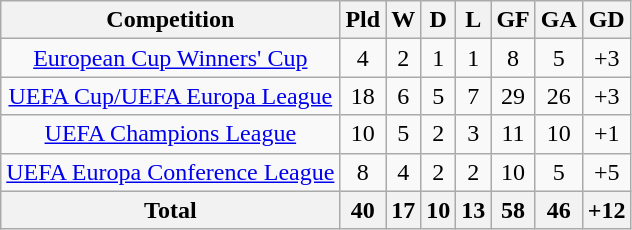<table class="wikitable" style="text-align:center">
<tr>
<th>Competition</th>
<th>Pld</th>
<th>W</th>
<th>D</th>
<th>L</th>
<th>GF</th>
<th>GA</th>
<th>GD</th>
</tr>
<tr>
<td><a href='#'>European Cup Winners' Cup</a></td>
<td>4</td>
<td>2</td>
<td>1</td>
<td>1</td>
<td>8</td>
<td>5</td>
<td>+3</td>
</tr>
<tr>
<td><a href='#'>UEFA Cup/UEFA Europa League</a></td>
<td>18</td>
<td>6</td>
<td>5</td>
<td>7</td>
<td>29</td>
<td>26</td>
<td>+3</td>
</tr>
<tr>
<td><a href='#'>UEFA Champions League</a></td>
<td>10</td>
<td>5</td>
<td>2</td>
<td>3</td>
<td>11</td>
<td>10</td>
<td>+1</td>
</tr>
<tr>
<td><a href='#'>UEFA Europa Conference League</a></td>
<td>8</td>
<td>4</td>
<td>2</td>
<td>2</td>
<td>10</td>
<td>5</td>
<td>+5</td>
</tr>
<tr>
<th>Total</th>
<th>40</th>
<th>17</th>
<th>10</th>
<th>13</th>
<th>58</th>
<th>46</th>
<th>+12</th>
</tr>
</table>
